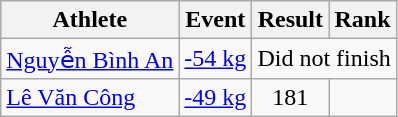<table class="wikitable">
<tr>
<th>Athlete</th>
<th>Event</th>
<th>Result</th>
<th>Rank</th>
</tr>
<tr align=center>
<td align=left><a href='#'>Nguyễn Bình An</a></td>
<td align=left><a href='#'>-54 kg</a></td>
<td colspan=2>Did not finish</td>
</tr>
<tr align=center>
<td align=left><a href='#'>Lê Văn Công</a></td>
<td align=left><a href='#'>-49 kg</a></td>
<td>181</td>
<td></td>
</tr>
</table>
